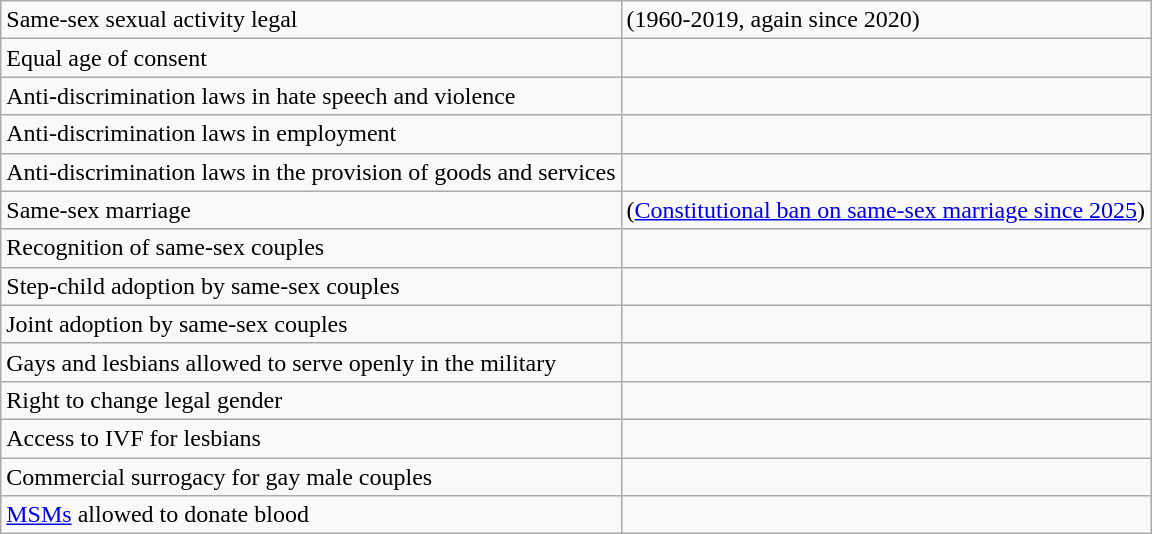<table class="wikitable">
<tr>
<td>Same-sex sexual activity legal</td>
<td> (1960-2019, again since 2020)</td>
</tr>
<tr>
<td>Equal age of consent</td>
<td></td>
</tr>
<tr>
<td>Anti-discrimination laws in hate speech and violence</td>
<td></td>
</tr>
<tr>
<td>Anti-discrimination laws in employment</td>
<td></td>
</tr>
<tr>
<td>Anti-discrimination laws in the provision of goods and services</td>
<td></td>
</tr>
<tr>
<td>Same-sex marriage</td>
<td> (<a href='#'>Constitutional ban on same-sex marriage since 2025</a>)</td>
</tr>
<tr>
<td>Recognition of same-sex couples</td>
<td></td>
</tr>
<tr>
<td>Step-child adoption by same-sex couples</td>
<td></td>
</tr>
<tr>
<td>Joint adoption by same-sex couples</td>
<td></td>
</tr>
<tr>
<td>Gays and lesbians allowed to serve openly in the military</td>
<td></td>
</tr>
<tr>
<td>Right to change legal gender</td>
<td></td>
</tr>
<tr>
<td>Access to IVF for lesbians</td>
<td></td>
</tr>
<tr>
<td>Commercial surrogacy for gay male couples</td>
<td></td>
</tr>
<tr>
<td><a href='#'>MSMs</a> allowed to donate blood</td>
<td></td>
</tr>
</table>
